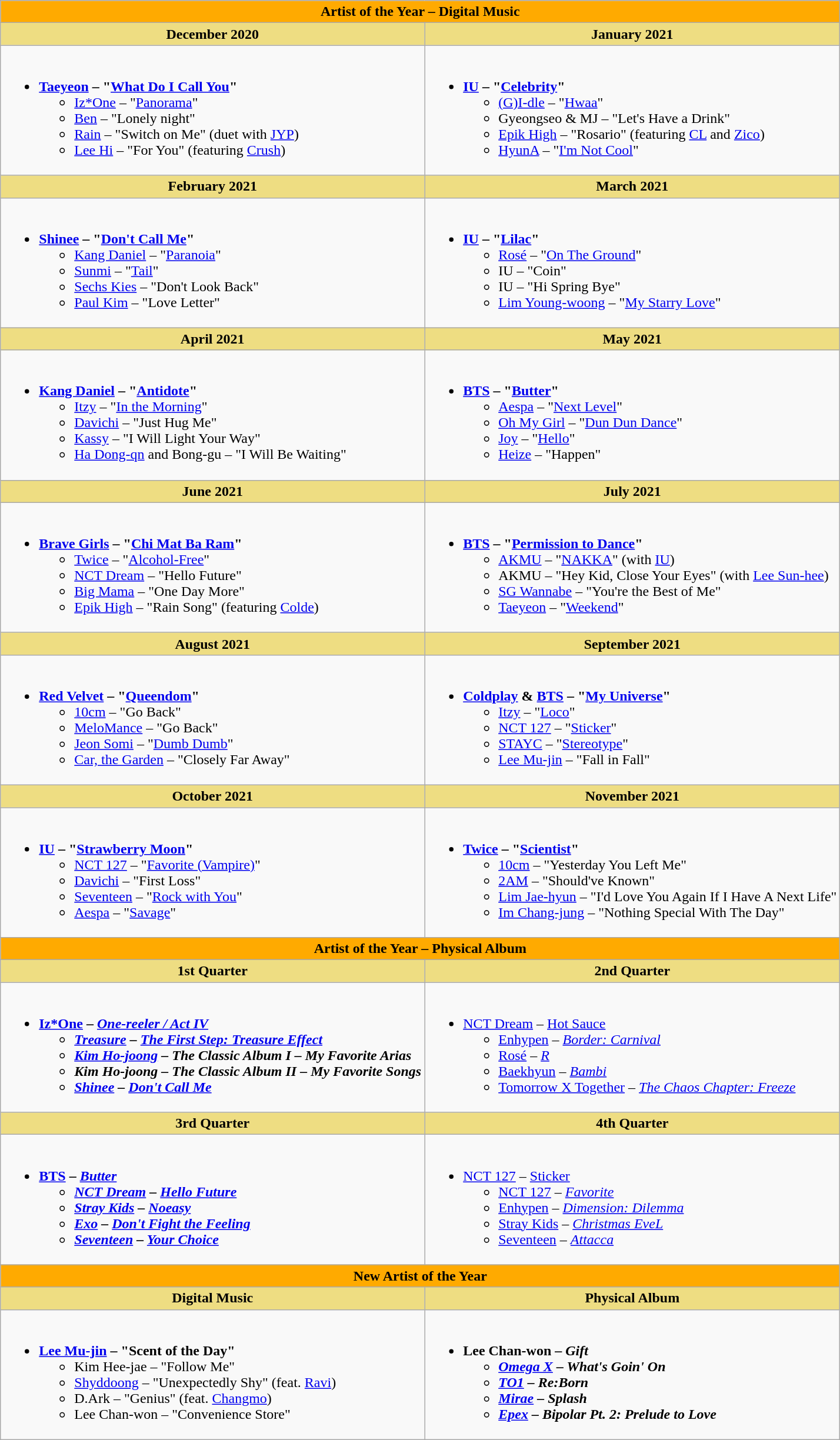<table class="wikitable">
<tr>
<th colspan="2" style="background:#FFAA00">Artist of the Year – Digital Music</th>
</tr>
<tr>
<th style="background:#EEDD82">December 2020</th>
<th style="background:#EEDD82">January 2021</th>
</tr>
<tr>
<td valign="top"><br><ul><li><strong><a href='#'>Taeyeon</a> – "<a href='#'>What Do I Call You</a>"</strong><ul><li><a href='#'>Iz*One</a> – "<a href='#'>Panorama</a>"</li><li><a href='#'>Ben</a> – "Lonely night"</li><li><a href='#'>Rain</a> – "Switch on Me" (duet with <a href='#'>JYP</a>)</li><li><a href='#'>Lee Hi</a> – "For You" (featuring <a href='#'>Crush</a>)</li></ul></li></ul></td>
<td valign="top"><br><ul><li><strong><a href='#'>IU</a> – "<a href='#'>Celebrity</a>"</strong><ul><li><a href='#'>(G)I-dle</a> – "<a href='#'>Hwaa</a>"</li><li>Gyeongseo & MJ – "Let's Have a Drink"</li><li><a href='#'>Epik High</a> – "Rosario" (featuring <a href='#'>CL</a> and <a href='#'>Zico</a>)</li><li><a href='#'>HyunA</a> – "<a href='#'>I'm Not Cool</a>"</li></ul></li></ul></td>
</tr>
<tr>
<th style="background:#EEDD82">February 2021</th>
<th style="background:#EEDD82">March 2021</th>
</tr>
<tr>
<td valign="top"><br><ul><li><strong><a href='#'>Shinee</a> – "<a href='#'>Don't Call Me</a>"</strong><ul><li><a href='#'>Kang Daniel</a> – "<a href='#'>Paranoia</a>"</li><li><a href='#'>Sunmi</a> – "<a href='#'>Tail</a>"</li><li><a href='#'>Sechs Kies</a> – "Don't Look Back"</li><li><a href='#'>Paul Kim</a> – "Love Letter"</li></ul></li></ul></td>
<td valign="top"><br><ul><li><strong><a href='#'>IU</a> – "<a href='#'>Lilac</a>"</strong><ul><li><a href='#'>Rosé</a> – "<a href='#'>On The Ground</a>"</li><li>IU – "Coin"</li><li>IU – "Hi Spring Bye"</li><li><a href='#'>Lim Young-woong</a> – "<a href='#'>My Starry Love</a>"</li></ul></li></ul></td>
</tr>
<tr>
<th style="background:#EEDD82">April 2021</th>
<th style="background:#EEDD82">May 2021</th>
</tr>
<tr>
<td valign="top"><br><ul><li><strong><a href='#'>Kang Daniel</a> – "<a href='#'>Antidote</a>"</strong><ul><li><a href='#'>Itzy</a> – "<a href='#'>In the Morning</a>"</li><li><a href='#'>Davichi</a> – "Just Hug Me"</li><li><a href='#'>Kassy</a> – "I Will Light Your Way"</li><li><a href='#'>Ha Dong-qn</a> and Bong-gu – "I Will Be Waiting"</li></ul></li></ul></td>
<td valign="top"><br><ul><li><strong><a href='#'>BTS</a> – "<a href='#'>Butter</a>"</strong><ul><li><a href='#'>Aespa</a> – "<a href='#'>Next Level</a>"</li><li><a href='#'>Oh My Girl</a> – "<a href='#'>Dun Dun Dance</a>"</li><li><a href='#'>Joy</a> – "<a href='#'>Hello</a>"</li><li><a href='#'>Heize</a> – "Happen"</li></ul></li></ul></td>
</tr>
<tr>
<th style="background:#EEDD82">June 2021</th>
<th style="background:#EEDD82">July 2021</th>
</tr>
<tr>
<td valign="top"><br><ul><li><strong><a href='#'>Brave Girls</a> – "<a href='#'>Chi Mat Ba Ram</a>"</strong><ul><li><a href='#'>Twice</a> – "<a href='#'>Alcohol-Free</a>"</li><li><a href='#'>NCT Dream</a> – "Hello Future"</li><li><a href='#'>Big Mama</a> – "One Day More"</li><li><a href='#'>Epik High</a> – "Rain Song" (featuring <a href='#'>Colde</a>)</li></ul></li></ul></td>
<td valign="top"><br><ul><li><strong><a href='#'>BTS</a> – "<a href='#'>Permission to Dance</a>"</strong><ul><li><a href='#'>AKMU</a> – "<a href='#'>NAKKA</a>" (with <a href='#'>IU</a>)</li><li>AKMU – "Hey Kid, Close Your Eyes" (with <a href='#'>Lee Sun-hee</a>)</li><li><a href='#'>SG Wannabe</a> – "You're the Best of Me"</li><li><a href='#'>Taeyeon</a> –  "<a href='#'>Weekend</a>"</li></ul></li></ul></td>
</tr>
<tr>
<th style="background:#EEDD82">August 2021</th>
<th style="background:#EEDD82">September 2021</th>
</tr>
<tr>
<td valign="top"><br><ul><li><strong><a href='#'>Red Velvet</a> – "<a href='#'>Queendom</a>"</strong><ul><li><a href='#'>10cm</a> – "Go Back"</li><li><a href='#'>MeloMance</a> – "Go Back"</li><li><a href='#'>Jeon Somi</a> – "<a href='#'>Dumb Dumb</a>"</li><li><a href='#'>Car, the Garden</a> – "Closely Far Away"</li></ul></li></ul></td>
<td valign="top"><br><ul><li><strong><a href='#'>Coldplay</a> & <a href='#'>BTS</a> – "<a href='#'>My Universe</a>"</strong><ul><li><a href='#'>Itzy</a> – "<a href='#'>Loco</a>"</li><li><a href='#'>NCT 127</a> – "<a href='#'>Sticker</a>"</li><li><a href='#'>STAYC</a> – "<a href='#'>Stereotype</a>"</li><li><a href='#'>Lee Mu-jin</a> – "Fall in Fall"</li></ul></li></ul></td>
</tr>
<tr>
<th style="background:#EEDD82">October 2021</th>
<th style="background:#EEDD82">November 2021</th>
</tr>
<tr>
<td valign="top"><br><ul><li><strong><a href='#'>IU</a> – "<a href='#'>Strawberry Moon</a>"</strong><ul><li><a href='#'>NCT 127</a> – "<a href='#'>Favorite (Vampire)</a>"</li><li><a href='#'>Davichi</a> – "First Loss"</li><li><a href='#'>Seventeen</a> – "<a href='#'>Rock with You</a>"</li><li><a href='#'>Aespa</a> – "<a href='#'>Savage</a>"</li></ul></li></ul></td>
<td valign="top"><br><ul><li><strong><a href='#'>Twice</a> – "<a href='#'>Scientist</a>"</strong><ul><li><a href='#'>10cm</a> – "Yesterday You Left Me"</li><li><a href='#'>2AM</a> – "Should've Known"</li><li><a href='#'>Lim Jae-hyun</a> – "I'd Love You Again If I Have A Next Life"</li><li><a href='#'>Im Chang-jung</a> – "Nothing Special With The Day"</li></ul></li></ul></td>
</tr>
<tr>
<th colspan="2" style="background:#FFAA00">Artist of the Year – Physical Album</th>
</tr>
<tr>
<th valign="top" style="background:#EEDD82">1st Quarter<br></th>
<th valign="top" style="background:#EEDD82">2nd Quarter<br></th>
</tr>
<tr>
<td valign="top"><br><ul><li><strong><a href='#'>Iz*One</a> – <em><a href='#'>One-reeler / Act IV</a><strong><em><ul><li><a href='#'>Treasure</a> – </em><a href='#'>The First Step: Treasure Effect</a><em></li><li><a href='#'>Kim Ho-joong</a> – </em>The Classic Album I – My Favorite Arias<em></li><li>Kim Ho-joong – </em>The Classic Album II – My Favorite Songs<em></li><li><a href='#'>Shinee</a> – </em><a href='#'>Don't Call Me</a><em></li></ul></li></ul></td>
<td valign="top"><br><ul><li></strong><a href='#'>NCT Dream</a> – </em><a href='#'>Hot Sauce</a></em></strong><ul><li><a href='#'>Enhypen</a> – <em><a href='#'>Border: Carnival</a></em></li><li><a href='#'>Rosé</a> – <em><a href='#'>R</a></em></li><li><a href='#'>Baekhyun</a> – <em><a href='#'>Bambi</a></em></li><li><a href='#'>Tomorrow X Together</a> – <em><a href='#'>The Chaos Chapter: Freeze</a></em></li></ul></li></ul></td>
</tr>
<tr>
<th valign="top" style="background:#EEDD82">3rd Quarter<br></th>
<th valign="top" style="background:#EEDD82">4th Quarter<br></th>
</tr>
<tr>
<td valign="top"><br><ul><li><strong><a href='#'>BTS</a> – <em><a href='#'>Butter</a><strong><em><ul><li><a href='#'>NCT Dream</a> – </em><a href='#'>Hello Future</a><em></li><li><a href='#'>Stray Kids</a> – </em><a href='#'>Noeasy</a><em></li><li><a href='#'>Exo</a> – </em><a href='#'>Don't Fight the Feeling</a><em></li><li><a href='#'>Seventeen</a> – </em><a href='#'>Your Choice</a><em></li></ul></li></ul></td>
<td valign="top"><br><ul><li></strong><a href='#'>NCT 127</a> – </em><a href='#'>Sticker</a></em></strong><ul><li><a href='#'>NCT 127</a> – <em><a href='#'>Favorite</a></em></li><li><a href='#'>Enhypen</a> – <em><a href='#'>Dimension: Dilemma</a></em></li><li><a href='#'>Stray Kids</a> – <em><a href='#'>Christmas EveL</a></em></li><li><a href='#'>Seventeen</a> – <em><a href='#'>Attacca</a></em></li></ul></li></ul></td>
</tr>
<tr>
<th colspan="2" style="background:#FFAA00">New Artist of the Year</th>
</tr>
<tr>
<th valign="top" style="background:#EEDD82">Digital Music</th>
<th valign="top" style="background:#EEDD82">Physical Album</th>
</tr>
<tr>
<td><br><ul><li><strong><a href='#'>Lee Mu-jin</a> – "Scent of the Day"</strong><ul><li>Kim Hee-jae – "Follow Me"</li><li><a href='#'>Shyddoong</a> – "Unexpectedly Shy" (feat. <a href='#'>Ravi</a>)</li><li>D.Ark – "Genius" (feat. <a href='#'>Changmo</a>)</li><li>Lee Chan-won – "Convenience Store"</li></ul></li></ul></td>
<td><br><ul><li><strong>Lee Chan-won – <em>Gift<strong><em><ul><li><a href='#'>Omega X</a> – </em>What's Goin' On<em></li><li><a href='#'>TO1</a> – </em>Re:Born<em></li><li><a href='#'>Mirae</a> – </em>Splash<em></li><li><a href='#'>Epex</a> – </em>Bipolar Pt. 2: Prelude to Love<em></li></ul></li></ul></td>
</tr>
</table>
